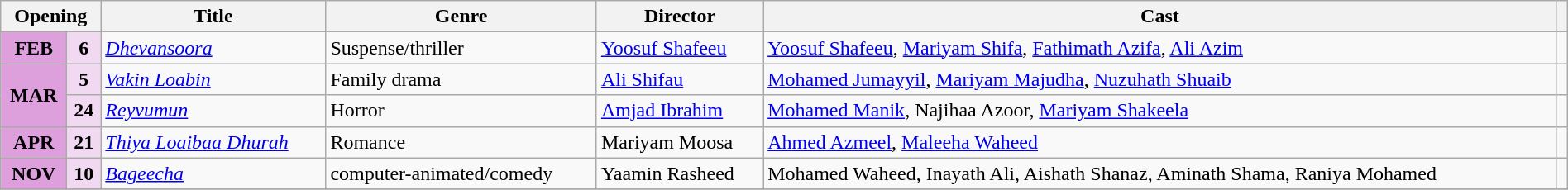<table class="wikitable plainrowheaders" width="100%">
<tr>
<th scope="col" colspan="2">Opening</th>
<th scope="col">Title</th>
<th scope="col">Genre</th>
<th scope="col">Director</th>
<th scope="col">Cast</th>
<th scope="col"></th>
</tr>
<tr>
<td style="text-align:center; background:plum; textcolor:#000;"><strong>FEB</strong></td>
<td style="text-align:center; background:#f1daf1;"><strong>6</strong></td>
<td><em><a href='#'>Dhevansoora</a></em></td>
<td>Suspense/thriller</td>
<td><a href='#'>Yoosuf Shafeeu</a></td>
<td><a href='#'>Yoosuf Shafeeu</a>, <a href='#'>Mariyam Shifa</a>, <a href='#'>Fathimath Azifa</a>, <a href='#'>Ali Azim</a></td>
<td style="text-align:center;"></td>
</tr>
<tr>
<td style="text-align:center; background:plum; textcolor:#000;" rowspan="2"><strong>MAR</strong></td>
<td style="text-align:center; background:#f1daf1;"><strong>5</strong></td>
<td><em><a href='#'>Vakin Loabin</a></em></td>
<td>Family drama</td>
<td><a href='#'>Ali Shifau</a></td>
<td><a href='#'>Mohamed Jumayyil</a>, <a href='#'>Mariyam Majudha</a>, <a href='#'>Nuzuhath Shuaib</a></td>
<td style="text-align:center;"></td>
</tr>
<tr>
<td style="text-align:center; background:#f1daf1;"><strong>24</strong></td>
<td><em><a href='#'>Reyvumun</a></em></td>
<td>Horror</td>
<td><a href='#'>Amjad Ibrahim</a></td>
<td><a href='#'>Mohamed Manik</a>, Najihaa Azoor, <a href='#'>Mariyam Shakeela</a></td>
<td style="text-align:center;"></td>
</tr>
<tr>
<td style="text-align:center; background:plum; textcolor:#000;"><strong>APR</strong></td>
<td style="text-align:center; background:#f1daf1;"><strong>21</strong></td>
<td><em><a href='#'>Thiya Loaibaa Dhurah</a></em></td>
<td>Romance</td>
<td>Mariyam Moosa</td>
<td><a href='#'>Ahmed Azmeel</a>, <a href='#'>Maleeha Waheed</a></td>
<td style="text-align:center;"></td>
</tr>
<tr>
<td style="text-align:center; background:plum; textcolor:#000;"><strong>NOV</strong></td>
<td style="text-align:center; background:#f1daf1;"><strong>10</strong></td>
<td><em><a href='#'>Bageecha</a></em></td>
<td>computer-animated/comedy</td>
<td>Yaamin Rasheed</td>
<td>Mohamed Waheed, Inayath Ali, Aishath Shanaz, Aminath Shama, Raniya Mohamed</td>
<td style="text-align:center;"></td>
</tr>
<tr>
</tr>
</table>
